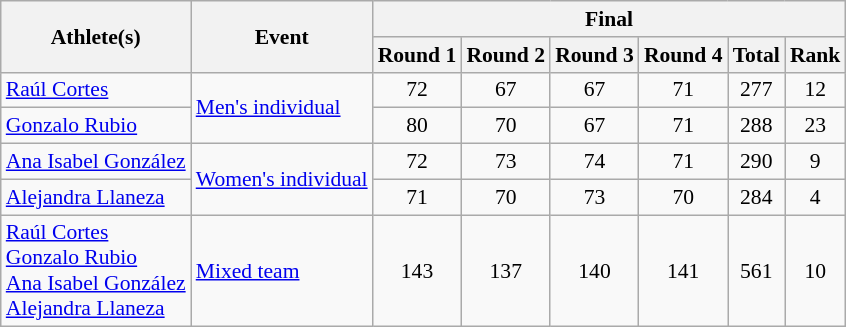<table class="wikitable" border="1" style="font-size:90%;text-align:center">
<tr>
<th rowspan=2>Athlete(s)</th>
<th rowspan=2>Event</th>
<th colspan=6>Final</th>
</tr>
<tr>
<th>Round 1</th>
<th>Round 2</th>
<th>Round 3</th>
<th>Round 4</th>
<th>Total</th>
<th>Rank</th>
</tr>
<tr>
<td align=left><a href='#'>Raúl Cortes</a></td>
<td align=left rowspan=2><a href='#'>Men's individual</a></td>
<td>72</td>
<td>67</td>
<td>67</td>
<td>71</td>
<td>277</td>
<td>12</td>
</tr>
<tr>
<td align=left><a href='#'>Gonzalo Rubio</a></td>
<td>80</td>
<td>70</td>
<td>67</td>
<td>71</td>
<td>288</td>
<td>23</td>
</tr>
<tr>
<td align=left><a href='#'>Ana Isabel González</a></td>
<td align=left rowspan=2><a href='#'>Women's individual</a></td>
<td>72</td>
<td>73</td>
<td>74</td>
<td>71</td>
<td>290</td>
<td>9</td>
</tr>
<tr>
<td align=left><a href='#'>Alejandra Llaneza</a></td>
<td>71</td>
<td>70</td>
<td>73</td>
<td>70</td>
<td>284</td>
<td>4</td>
</tr>
<tr>
<td align=left><a href='#'>Raúl Cortes</a><br><a href='#'>Gonzalo Rubio</a><br><a href='#'>Ana Isabel González</a><br><a href='#'>Alejandra Llaneza</a></td>
<td align=left><a href='#'>Mixed team</a></td>
<td>143</td>
<td>137</td>
<td>140</td>
<td>141</td>
<td>561</td>
<td>10</td>
</tr>
</table>
